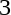<table cellspacing=0 cellpadding=0>
<tr>
<td><div>3 </div></td>
<td style="font-size: 95%"></td>
</tr>
</table>
